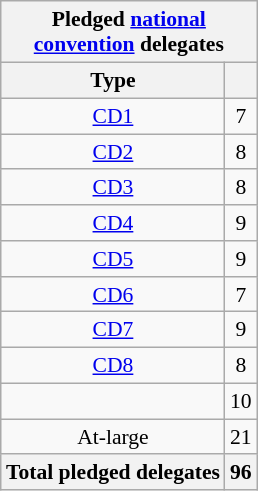<table class="wikitable sortable" style="font-size:90%;text-align:center;float:right;padding:5px;">
<tr>
<th colspan="2">Pledged <a href='#'>national<br>convention</a> delegates</th>
</tr>
<tr>
<th>Type</th>
<th></th>
</tr>
<tr>
<td><a href='#'>CD1</a></td>
<td>7</td>
</tr>
<tr>
<td><a href='#'>CD2</a></td>
<td>8</td>
</tr>
<tr>
<td><a href='#'>CD3</a></td>
<td>8</td>
</tr>
<tr>
<td><a href='#'>CD4</a></td>
<td>9</td>
</tr>
<tr>
<td><a href='#'>CD5</a></td>
<td>9</td>
</tr>
<tr>
<td><a href='#'>CD6</a></td>
<td>7</td>
</tr>
<tr>
<td><a href='#'>CD7</a></td>
<td>9</td>
</tr>
<tr>
<td><a href='#'>CD8</a></td>
<td>8</td>
</tr>
<tr>
<td></td>
<td>10</td>
</tr>
<tr>
<td>At-large</td>
<td>21</td>
</tr>
<tr>
<th>Total pledged delegates</th>
<th>96</th>
</tr>
</table>
